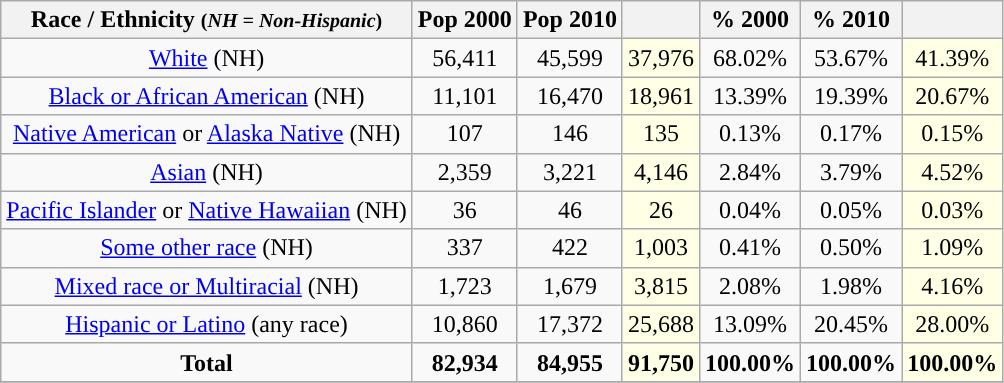<table class="wikitable" style="text-align:center;">
<tr>
<th>Race / Ethnicity <small>(<em>NH = Non-Hispanic</em>)</small></th>
<th>Pop 2000</th>
<th>Pop 2010</th>
<th></th>
<th>% 2000</th>
<th>% 2010</th>
<th></th>
</tr>
<tr>
<td><a href='#'>White</a> (NH)</td>
<td>56,411</td>
<td>45,599</td>
<td style='background: #ffffe6;'>37,976</td>
<td>68.02%</td>
<td>53.67%</td>
<td style='background: #ffffe6;'>41.39%</td>
</tr>
<tr>
<td><a href='#'>Black or African American</a> (NH)</td>
<td>11,101</td>
<td>16,470</td>
<td style='background: #ffffe6;'>18,961</td>
<td>13.39%</td>
<td>19.39%</td>
<td style='background: #ffffe6;'>20.67%</td>
</tr>
<tr>
<td><a href='#'>Native American</a> or <a href='#'>Alaska Native</a> (NH)</td>
<td>107</td>
<td>146</td>
<td style='background: #ffffe6;'>135</td>
<td>0.13%</td>
<td>0.17%</td>
<td style='background: #ffffe6;'>0.15%</td>
</tr>
<tr>
<td><a href='#'>Asian</a> (NH)</td>
<td>2,359</td>
<td>3,221</td>
<td style='background: #ffffe6;'>4,146</td>
<td>2.84%</td>
<td>3.79%</td>
<td style='background: #ffffe6;'>4.52%</td>
</tr>
<tr>
<td><a href='#'>Pacific Islander</a> or <a href='#'>Native Hawaiian</a> (NH)</td>
<td>36</td>
<td>46</td>
<td style='background: #ffffe6;'>26</td>
<td>0.04%</td>
<td>0.05%</td>
<td style='background: #ffffe6;'>0.03%</td>
</tr>
<tr>
<td><a href='#'>Some other race</a> (NH)</td>
<td>337</td>
<td>422</td>
<td style='background: #ffffe6;'>1,003</td>
<td>0.41%</td>
<td>0.50%</td>
<td style='background: #ffffe6;'>1.09%</td>
</tr>
<tr>
<td><a href='#'>Mixed race or Multiracial</a> (NH)</td>
<td>1,723</td>
<td>1,679</td>
<td style='background: #ffffe6;'>3,815</td>
<td>2.08%</td>
<td>1.98%</td>
<td style='background: #ffffe6;'>4.16%</td>
</tr>
<tr>
<td><a href='#'>Hispanic or Latino</a> (any race)</td>
<td>10,860</td>
<td>17,372</td>
<td style='background: #ffffe6;'>25,688</td>
<td>13.09%</td>
<td>20.45%</td>
<td style='background: #ffffe6;'>28.00%</td>
</tr>
<tr>
<td><strong>Total</strong></td>
<td><strong>82,934</strong></td>
<td><strong>84,955</strong></td>
<td style='background: #ffffe6;'><strong>91,750</strong></td>
<td><strong>100.00%</strong></td>
<td><strong>100.00%</strong></td>
<td style='background: #ffffe6;'><strong>100.00%</strong></td>
</tr>
<tr>
</tr>
</table>
